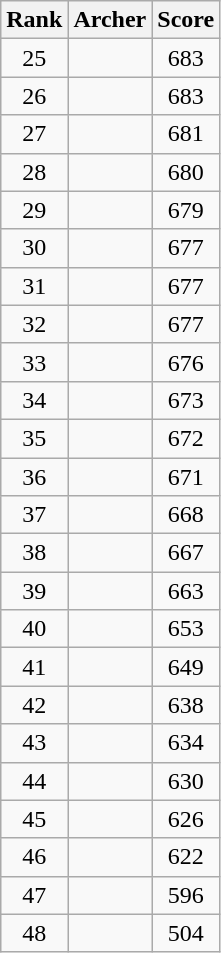<table class="wikitable" style="text-align:center">
<tr>
<th>Rank</th>
<th>Archer</th>
<th>Score</th>
</tr>
<tr>
<td>25</td>
<td align=left></td>
<td>683</td>
</tr>
<tr>
<td>26</td>
<td align=left></td>
<td>683</td>
</tr>
<tr>
<td>27</td>
<td align=left></td>
<td>681</td>
</tr>
<tr>
<td>28</td>
<td align=left></td>
<td>680</td>
</tr>
<tr>
<td>29</td>
<td align=left></td>
<td>679</td>
</tr>
<tr>
<td>30</td>
<td align=left></td>
<td>677</td>
</tr>
<tr>
<td>31</td>
<td align=left></td>
<td>677</td>
</tr>
<tr>
<td>32</td>
<td align=left></td>
<td>677</td>
</tr>
<tr>
<td>33</td>
<td align=left></td>
<td>676</td>
</tr>
<tr>
<td>34</td>
<td align=left></td>
<td>673</td>
</tr>
<tr>
<td>35</td>
<td align=left></td>
<td>672</td>
</tr>
<tr>
<td>36</td>
<td align=left></td>
<td>671</td>
</tr>
<tr>
<td>37</td>
<td align=left></td>
<td>668</td>
</tr>
<tr>
<td>38</td>
<td align=left></td>
<td>667</td>
</tr>
<tr>
<td>39</td>
<td align=left></td>
<td>663</td>
</tr>
<tr>
<td>40</td>
<td align=left></td>
<td>653</td>
</tr>
<tr>
<td>41</td>
<td align=left></td>
<td>649</td>
</tr>
<tr>
<td>42</td>
<td align=left></td>
<td>638</td>
</tr>
<tr>
<td>43</td>
<td align=left></td>
<td>634</td>
</tr>
<tr>
<td>44</td>
<td align=left></td>
<td>630</td>
</tr>
<tr>
<td>45</td>
<td align=left></td>
<td>626</td>
</tr>
<tr>
<td>46</td>
<td align=left></td>
<td>622</td>
</tr>
<tr>
<td>47</td>
<td align=left></td>
<td>596</td>
</tr>
<tr>
<td>48</td>
<td align=left></td>
<td>504</td>
</tr>
</table>
